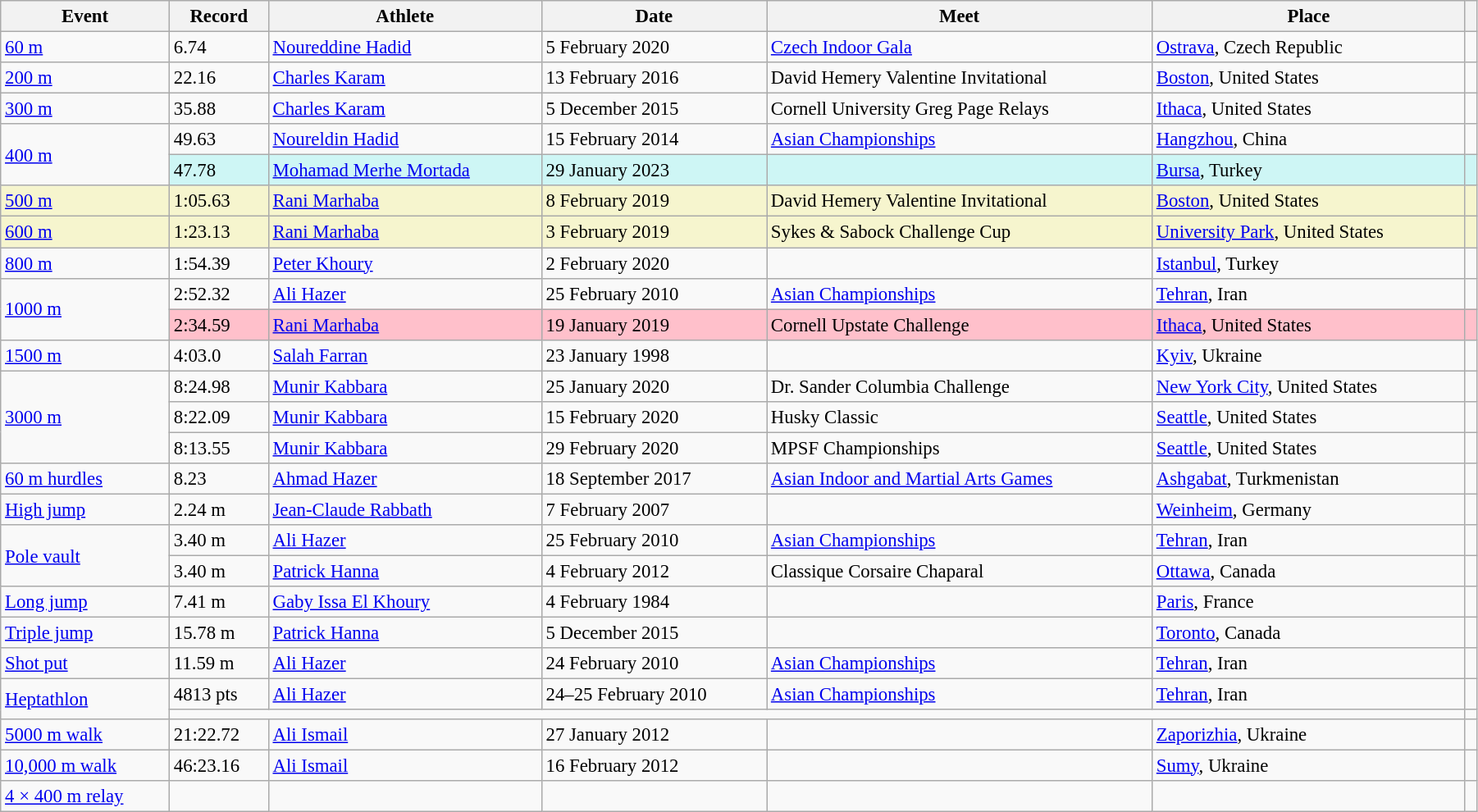<table class="wikitable" style="font-size:95%; width: 95%;">
<tr>
<th>Event</th>
<th>Record</th>
<th>Athlete</th>
<th>Date</th>
<th>Meet</th>
<th>Place</th>
<th></th>
</tr>
<tr>
<td><a href='#'>60 m</a></td>
<td>6.74</td>
<td><a href='#'>Noureddine Hadid</a></td>
<td>5 February 2020</td>
<td><a href='#'>Czech Indoor Gala</a></td>
<td><a href='#'>Ostrava</a>, Czech Republic</td>
<td></td>
</tr>
<tr>
<td><a href='#'>200 m</a></td>
<td>22.16</td>
<td><a href='#'>Charles Karam</a></td>
<td>13 February 2016</td>
<td>David Hemery Valentine Invitational</td>
<td><a href='#'>Boston</a>, United States</td>
<td></td>
</tr>
<tr>
<td><a href='#'>300 m</a></td>
<td>35.88</td>
<td><a href='#'>Charles Karam</a></td>
<td>5 December 2015</td>
<td>Cornell University Greg Page Relays</td>
<td><a href='#'>Ithaca</a>, United States</td>
<td></td>
</tr>
<tr>
<td rowspan=2><a href='#'>400 m</a></td>
<td>49.63</td>
<td><a href='#'>Noureldin Hadid</a></td>
<td>15 February 2014</td>
<td><a href='#'>Asian Championships</a></td>
<td><a href='#'>Hangzhou</a>, China</td>
<td></td>
</tr>
<tr style="background:#cef6f5;">
<td>47.78</td>
<td><a href='#'>Mohamad Merhe Mortada</a></td>
<td>29 January 2023</td>
<td></td>
<td><a href='#'>Bursa</a>, Turkey</td>
<td></td>
</tr>
<tr style="background:#f6F5CE;">
<td><a href='#'>500 m</a></td>
<td>1:05.63</td>
<td><a href='#'>Rani Marhaba</a></td>
<td>8 February 2019</td>
<td>David Hemery Valentine Invitational</td>
<td><a href='#'>Boston</a>, United States</td>
<td></td>
</tr>
<tr style="background:#f6F5CE;">
<td><a href='#'>600 m</a></td>
<td>1:23.13</td>
<td><a href='#'>Rani Marhaba</a></td>
<td>3 February 2019</td>
<td>Sykes & Sabock Challenge Cup</td>
<td><a href='#'>University Park</a>, United States</td>
<td></td>
</tr>
<tr>
<td><a href='#'>800 m</a></td>
<td>1:54.39</td>
<td><a href='#'>Peter Khoury</a></td>
<td>2 February 2020</td>
<td></td>
<td><a href='#'>Istanbul</a>, Turkey</td>
<td></td>
</tr>
<tr>
<td rowspan=2><a href='#'>1000 m</a></td>
<td>2:52.32</td>
<td><a href='#'>Ali Hazer</a></td>
<td>25 February 2010</td>
<td><a href='#'>Asian Championships</a></td>
<td><a href='#'>Tehran</a>, Iran</td>
<td></td>
</tr>
<tr style="background:pink">
<td>2:34.59</td>
<td><a href='#'>Rani Marhaba</a></td>
<td>19 January 2019</td>
<td>Cornell Upstate Challenge</td>
<td><a href='#'>Ithaca</a>, United States</td>
<td></td>
</tr>
<tr>
<td><a href='#'>1500 m</a></td>
<td>4:03.0</td>
<td><a href='#'>Salah Farran</a></td>
<td>23 January 1998</td>
<td></td>
<td><a href='#'>Kyiv</a>, Ukraine</td>
<td></td>
</tr>
<tr>
<td rowspan=3><a href='#'>3000 m</a></td>
<td>8:24.98</td>
<td><a href='#'>Munir Kabbara</a></td>
<td>25 January 2020</td>
<td>Dr. Sander Columbia Challenge</td>
<td><a href='#'>New York City</a>, United States</td>
<td></td>
</tr>
<tr>
<td>8:22.09 </td>
<td><a href='#'>Munir Kabbara</a></td>
<td>15 February 2020</td>
<td>Husky Classic</td>
<td><a href='#'>Seattle</a>, United States</td>
<td></td>
</tr>
<tr>
<td>8:13.55 </td>
<td><a href='#'>Munir Kabbara</a></td>
<td>29 February 2020</td>
<td>MPSF Championships</td>
<td><a href='#'>Seattle</a>, United States</td>
<td></td>
</tr>
<tr>
<td><a href='#'>60 m hurdles</a></td>
<td>8.23</td>
<td><a href='#'>Ahmad Hazer</a></td>
<td>18 September 2017</td>
<td><a href='#'>Asian Indoor and Martial Arts Games</a></td>
<td><a href='#'>Ashgabat</a>, Turkmenistan</td>
<td></td>
</tr>
<tr>
<td><a href='#'>High jump</a></td>
<td>2.24 m</td>
<td><a href='#'>Jean-Claude Rabbath</a></td>
<td>7 February 2007</td>
<td></td>
<td><a href='#'>Weinheim</a>, Germany</td>
<td></td>
</tr>
<tr>
<td rowspan=2><a href='#'>Pole vault</a></td>
<td>3.40 m</td>
<td><a href='#'>Ali Hazer</a></td>
<td>25 February 2010</td>
<td><a href='#'>Asian Championships</a></td>
<td><a href='#'>Tehran</a>, Iran</td>
<td></td>
</tr>
<tr>
<td>3.40 m</td>
<td><a href='#'>Patrick Hanna</a></td>
<td>4 February 2012</td>
<td>Classique Corsaire Chaparal</td>
<td><a href='#'>Ottawa</a>, Canada</td>
<td></td>
</tr>
<tr>
<td><a href='#'>Long jump</a></td>
<td>7.41 m</td>
<td><a href='#'>Gaby Issa El Khoury</a></td>
<td>4 February 1984</td>
<td></td>
<td><a href='#'>Paris</a>, France</td>
<td></td>
</tr>
<tr>
<td><a href='#'>Triple jump</a></td>
<td>15.78 m</td>
<td><a href='#'>Patrick Hanna</a></td>
<td>5 December 2015</td>
<td></td>
<td><a href='#'>Toronto</a>, Canada</td>
<td></td>
</tr>
<tr>
<td><a href='#'>Shot put</a></td>
<td>11.59 m</td>
<td><a href='#'>Ali Hazer</a></td>
<td>24 February 2010</td>
<td><a href='#'>Asian Championships</a></td>
<td><a href='#'>Tehran</a>, Iran</td>
<td></td>
</tr>
<tr>
<td rowspan=2><a href='#'>Heptathlon</a></td>
<td>4813 pts</td>
<td><a href='#'>Ali Hazer</a></td>
<td>24–25 February 2010</td>
<td><a href='#'>Asian Championships</a></td>
<td><a href='#'>Tehran</a>, Iran</td>
<td></td>
</tr>
<tr>
<td colspan=5></td>
<td></td>
</tr>
<tr>
<td><a href='#'>5000 m walk</a></td>
<td>21:22.72</td>
<td><a href='#'>Ali Ismail</a></td>
<td>27 January 2012</td>
<td></td>
<td><a href='#'>Zaporizhia</a>, Ukraine</td>
<td></td>
</tr>
<tr>
<td><a href='#'>10,000 m walk</a></td>
<td>46:23.16</td>
<td><a href='#'>Ali Ismail</a></td>
<td>16 February 2012</td>
<td></td>
<td><a href='#'>Sumy</a>, Ukraine</td>
<td></td>
</tr>
<tr>
<td><a href='#'>4 × 400 m relay</a></td>
<td></td>
<td></td>
<td></td>
<td></td>
<td></td>
<td></td>
</tr>
</table>
